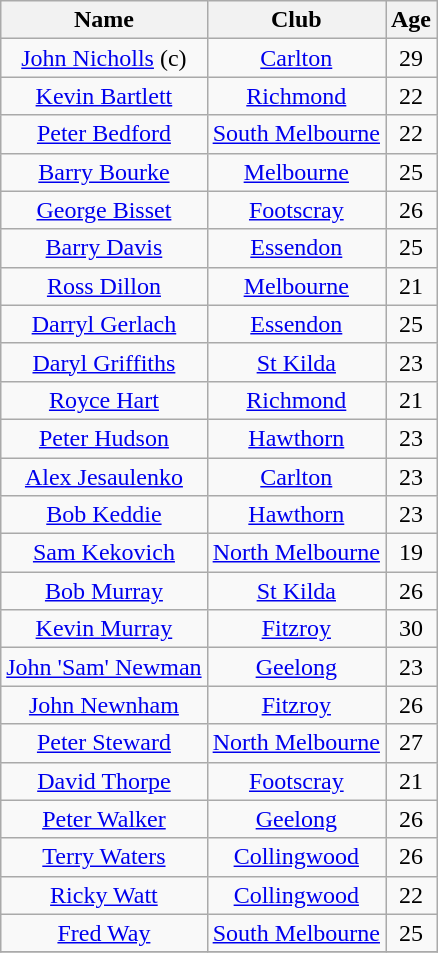<table class="wikitable sortable" style="text-align:center">
<tr>
<th>Name</th>
<th>Club</th>
<th>Age</th>
</tr>
<tr>
<td><a href='#'>John Nicholls</a> (c)</td>
<td><a href='#'>Carlton</a></td>
<td>29</td>
</tr>
<tr>
<td><a href='#'>Kevin Bartlett</a></td>
<td><a href='#'>Richmond</a></td>
<td>22</td>
</tr>
<tr>
<td><a href='#'>Peter Bedford</a></td>
<td><a href='#'>South Melbourne</a></td>
<td>22</td>
</tr>
<tr>
<td><a href='#'>Barry Bourke</a></td>
<td><a href='#'>Melbourne</a></td>
<td>25</td>
</tr>
<tr>
<td><a href='#'>George Bisset</a></td>
<td><a href='#'>Footscray</a></td>
<td>26</td>
</tr>
<tr>
<td><a href='#'>Barry Davis</a></td>
<td><a href='#'>Essendon</a></td>
<td>25</td>
</tr>
<tr>
<td><a href='#'>Ross Dillon</a></td>
<td><a href='#'>Melbourne</a></td>
<td>21</td>
</tr>
<tr>
<td><a href='#'>Darryl Gerlach</a></td>
<td><a href='#'>Essendon</a></td>
<td>25</td>
</tr>
<tr>
<td><a href='#'>Daryl Griffiths</a></td>
<td><a href='#'>St Kilda</a></td>
<td>23</td>
</tr>
<tr>
<td><a href='#'>Royce Hart</a></td>
<td><a href='#'>Richmond</a></td>
<td>21</td>
</tr>
<tr>
<td><a href='#'>Peter Hudson</a></td>
<td><a href='#'>Hawthorn</a></td>
<td>23</td>
</tr>
<tr>
<td><a href='#'>Alex Jesaulenko</a></td>
<td><a href='#'>Carlton</a></td>
<td>23</td>
</tr>
<tr>
<td><a href='#'>Bob Keddie</a></td>
<td><a href='#'>Hawthorn</a></td>
<td>23</td>
</tr>
<tr>
<td><a href='#'>Sam Kekovich</a></td>
<td><a href='#'>North Melbourne</a></td>
<td>19</td>
</tr>
<tr>
<td><a href='#'>Bob Murray</a></td>
<td><a href='#'>St Kilda</a></td>
<td>26</td>
</tr>
<tr>
<td><a href='#'>Kevin Murray</a></td>
<td><a href='#'>Fitzroy</a></td>
<td>30</td>
</tr>
<tr>
<td><a href='#'>John 'Sam' Newman</a></td>
<td><a href='#'>Geelong</a></td>
<td>23</td>
</tr>
<tr>
<td><a href='#'>John Newnham</a></td>
<td><a href='#'>Fitzroy</a></td>
<td>26</td>
</tr>
<tr>
<td><a href='#'>Peter Steward</a></td>
<td><a href='#'>North Melbourne</a></td>
<td>27</td>
</tr>
<tr>
<td><a href='#'>David Thorpe</a></td>
<td><a href='#'>Footscray</a></td>
<td>21</td>
</tr>
<tr>
<td><a href='#'>Peter Walker</a></td>
<td><a href='#'>Geelong</a></td>
<td>26</td>
</tr>
<tr>
<td><a href='#'>Terry Waters</a></td>
<td><a href='#'>Collingwood</a></td>
<td>26</td>
</tr>
<tr>
<td><a href='#'>Ricky Watt</a></td>
<td><a href='#'>Collingwood</a></td>
<td>22</td>
</tr>
<tr>
<td><a href='#'>Fred Way</a></td>
<td><a href='#'>South Melbourne</a></td>
<td>25</td>
</tr>
<tr>
</tr>
</table>
